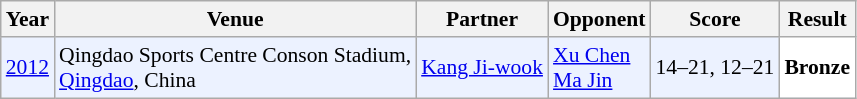<table class="sortable wikitable" style="font-size: 90%;">
<tr>
<th>Year</th>
<th>Venue</th>
<th>Partner</th>
<th>Opponent</th>
<th>Score</th>
<th>Result</th>
</tr>
<tr style="background:#ECF2FF">
<td align="center"><a href='#'>2012</a></td>
<td align="left">Qingdao Sports Centre Conson Stadium,<br><a href='#'>Qingdao</a>, China</td>
<td align="left"> <a href='#'>Kang Ji-wook</a></td>
<td align="left"> <a href='#'>Xu Chen</a><br> <a href='#'>Ma Jin</a></td>
<td align="left">14–21, 12–21</td>
<td style="text-align:left; background:white"> <strong>Bronze</strong></td>
</tr>
</table>
